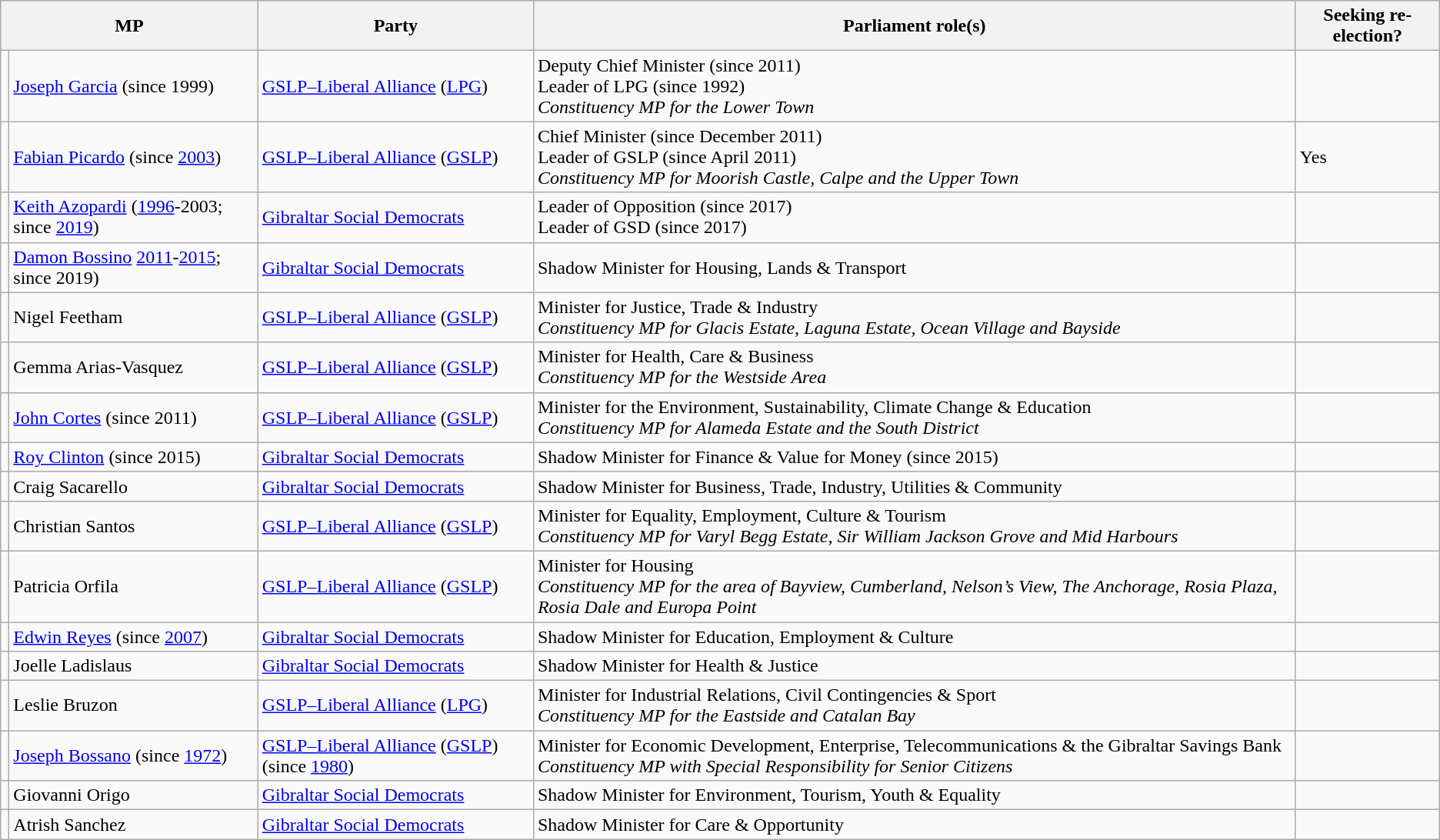<table class="wikitable sortable">
<tr>
<th colspan=2>MP</th>
<th>Party</th>
<th>Parliament role(s)</th>
<th>Seeking re-election?</th>
</tr>
<tr>
<td bgcolor=></td>
<td><a href='#'>Joseph Garcia</a> (since 1999)</td>
<td><a href='#'>GSLP–Liberal Alliance</a> (<a href='#'>LPG</a>)</td>
<td>Deputy Chief Minister (since 2011)<br>Leader of LPG (since 1992)<br><em>Constituency MP for the Lower Town</em></td>
<td></td>
</tr>
<tr>
<td bgcolor=></td>
<td><a href='#'>Fabian Picardo</a> (since <a href='#'>2003</a>)</td>
<td><a href='#'>GSLP–Liberal Alliance</a> (<a href='#'>GSLP</a>)</td>
<td>Chief Minister (since December 2011)<br>Leader of GSLP (since April 2011)<br><em>Constituency MP for Moorish Castle, Calpe and the Upper Town</em></td>
<td>Yes</td>
</tr>
<tr>
<td bgcolor=></td>
<td><a href='#'>Keith Azopardi</a> (<a href='#'>1996</a>-2003; since <a href='#'>2019</a>)</td>
<td><a href='#'>Gibraltar Social Democrats</a></td>
<td>Leader of Opposition (since 2017)<br>Leader of GSD (since 2017)</td>
<td></td>
</tr>
<tr>
<td bgcolor=></td>
<td><a href='#'>Damon Bossino</a> <a href='#'>2011</a>-<a href='#'>2015</a>; since 2019)</td>
<td><a href='#'>Gibraltar Social Democrats</a></td>
<td>Shadow Minister for Housing, Lands & Transport</td>
<td></td>
</tr>
<tr>
<td bgcolor=></td>
<td>Nigel Feetham</td>
<td><a href='#'>GSLP–Liberal Alliance</a> (<a href='#'>GSLP</a>)</td>
<td>Minister for Justice, Trade & Industry<br><em>Constituency MP for Glacis Estate, Laguna Estate, Ocean Village and Bayside</em></td>
<td></td>
</tr>
<tr>
<td bgcolor=></td>
<td>Gemma Arias-Vasquez</td>
<td><a href='#'>GSLP–Liberal Alliance</a> (<a href='#'>GSLP</a>)</td>
<td>Minister for Health, Care & Business<br><em>Constituency MP for the Westside Area</em></td>
<td></td>
</tr>
<tr>
<td bgcolor=></td>
<td><a href='#'>John Cortes</a> (since 2011)</td>
<td><a href='#'>GSLP–Liberal Alliance</a> (<a href='#'>GSLP</a>)</td>
<td>Minister for the Environment, Sustainability, Climate Change & Education<br><em>Constituency MP for Alameda Estate and the South District</em></td>
<td></td>
</tr>
<tr>
<td bgcolor=></td>
<td><a href='#'>Roy Clinton</a> (since 2015)</td>
<td><a href='#'>Gibraltar Social Democrats</a></td>
<td>Shadow Minister for Finance & Value for Money (since 2015)</td>
<td></td>
</tr>
<tr>
<td bgcolor=></td>
<td>Craig Sacarello</td>
<td><a href='#'>Gibraltar Social Democrats</a></td>
<td>Shadow Minister for Business, Trade, Industry, Utilities & Community</td>
<td></td>
</tr>
<tr>
<td bgcolor=></td>
<td>Christian Santos</td>
<td><a href='#'>GSLP–Liberal Alliance</a> (<a href='#'>GSLP</a>)</td>
<td>Minister for Equality, Employment, Culture & Tourism<br><em>Constituency MP for Varyl Begg Estate, Sir William Jackson Grove and Mid Harbours</em></td>
<td></td>
</tr>
<tr>
<td bgcolor=></td>
<td>Patricia Orfila</td>
<td><a href='#'>GSLP–Liberal Alliance</a> (<a href='#'>GSLP</a>)</td>
<td>Minister for Housing<br><em>Constituency MP for the area of Bayview, Cumberland, Nelson’s View, The Anchorage, Rosia Plaza, Rosia Dale and Europa Point</em></td>
<td></td>
</tr>
<tr>
<td bgcolor=></td>
<td><a href='#'>Edwin Reyes</a> (since <a href='#'>2007</a>)</td>
<td><a href='#'>Gibraltar Social Democrats</a></td>
<td>Shadow Minister for Education, Employment & Culture</td>
<td></td>
</tr>
<tr>
<td bgcolor=></td>
<td>Joelle Ladislaus</td>
<td><a href='#'>Gibraltar Social Democrats</a></td>
<td>Shadow Minister for Health & Justice</td>
<td></td>
</tr>
<tr>
<td bgcolor=></td>
<td>Leslie Bruzon</td>
<td><a href='#'>GSLP–Liberal Alliance</a> (<a href='#'>LPG</a>)</td>
<td>Minister for Industrial Relations, Civil Contingencies & Sport<br><em>Constituency MP for the Eastside and Catalan Bay</em></td>
<td></td>
</tr>
<tr>
<td bgcolor=></td>
<td><a href='#'>Joseph Bossano</a> (since <a href='#'>1972</a>)</td>
<td><a href='#'>GSLP–Liberal Alliance</a> (<a href='#'>GSLP</a>) (since <a href='#'>1980</a>)</td>
<td>Minister for Economic Development, Enterprise, Telecommunications & the Gibraltar Savings Bank<br><em>Constituency MP with Special Responsibility for Senior Citizens</em></td>
<td></td>
</tr>
<tr>
<td bgcolor=></td>
<td>Giovanni Origo</td>
<td><a href='#'>Gibraltar Social Democrats</a></td>
<td>Shadow Minister for Environment, Tourism, Youth & Equality</td>
<td></td>
</tr>
<tr>
<td bgcolor=></td>
<td>Atrish Sanchez</td>
<td><a href='#'>Gibraltar Social Democrats</a></td>
<td>Shadow Minister for Care & Opportunity</td>
<td></td>
</tr>
</table>
